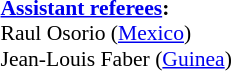<table style="width:100%; font-size:90%;">
<tr>
<td><br><strong><a href='#'>Assistant referees</a>:</strong>
<br>Raul Osorio (<a href='#'>Mexico</a>)
<br>Jean-Louis Faber (<a href='#'>Guinea</a>)</td>
</tr>
</table>
